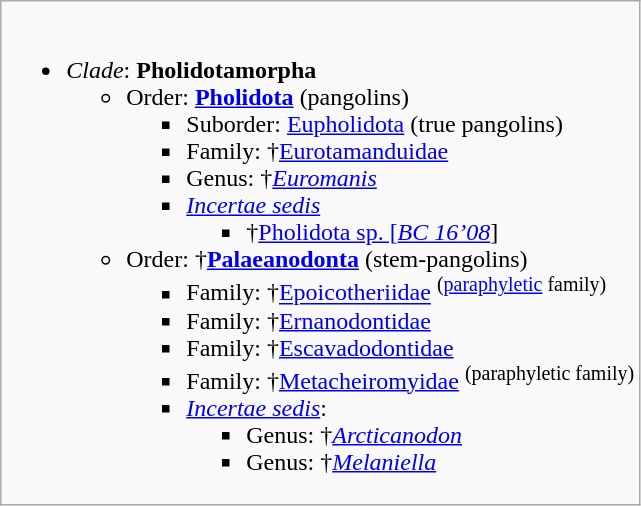<table class="wikitable">
<tr style="vertical-align:top;">
<td><br><ul><li><em>Clade</em>: <strong>Pholidotamorpha</strong> <ul><li>Order: <strong><a href='#'>Pholidota</a></strong>  (pangolins)<ul><li>Suborder: <a href='#'>Eupholidota</a>  (true pangolins)</li><li>Family: †<a href='#'>Eurotamanduidae</a> </li><li>Genus: †<em><a href='#'>Euromanis</a></em> </li><li><em><a href='#'>Incertae sedis</a></em><ul><li>†<a href='#'>Pholidota sp. [<em>BC 16’08</em></a>] </li></ul></li></ul></li><li>Order: †<strong><a href='#'>Palaeanodonta</a></strong>  (stem-pangolins)<ul><li>Family: †<a href='#'>Epoicotheriidae</a> <sup>(<a href='#'>paraphyletic</a> family)</sup> </li><li>Family: †<a href='#'>Ernanodontidae</a> </li><li>Family: †<a href='#'>Escavadodontidae</a> </li><li>Family: †<a href='#'>Metacheiromyidae</a> <sup>(paraphyletic family)</sup> </li><li><em><a href='#'>Incertae sedis</a></em>:<ul><li>Genus: †<em><a href='#'>Arcticanodon</a></em> </li><li>Genus: †<em><a href='#'>Melaniella</a></em> </li></ul></li></ul></li></ul></li></ul></td>
</tr>
</table>
